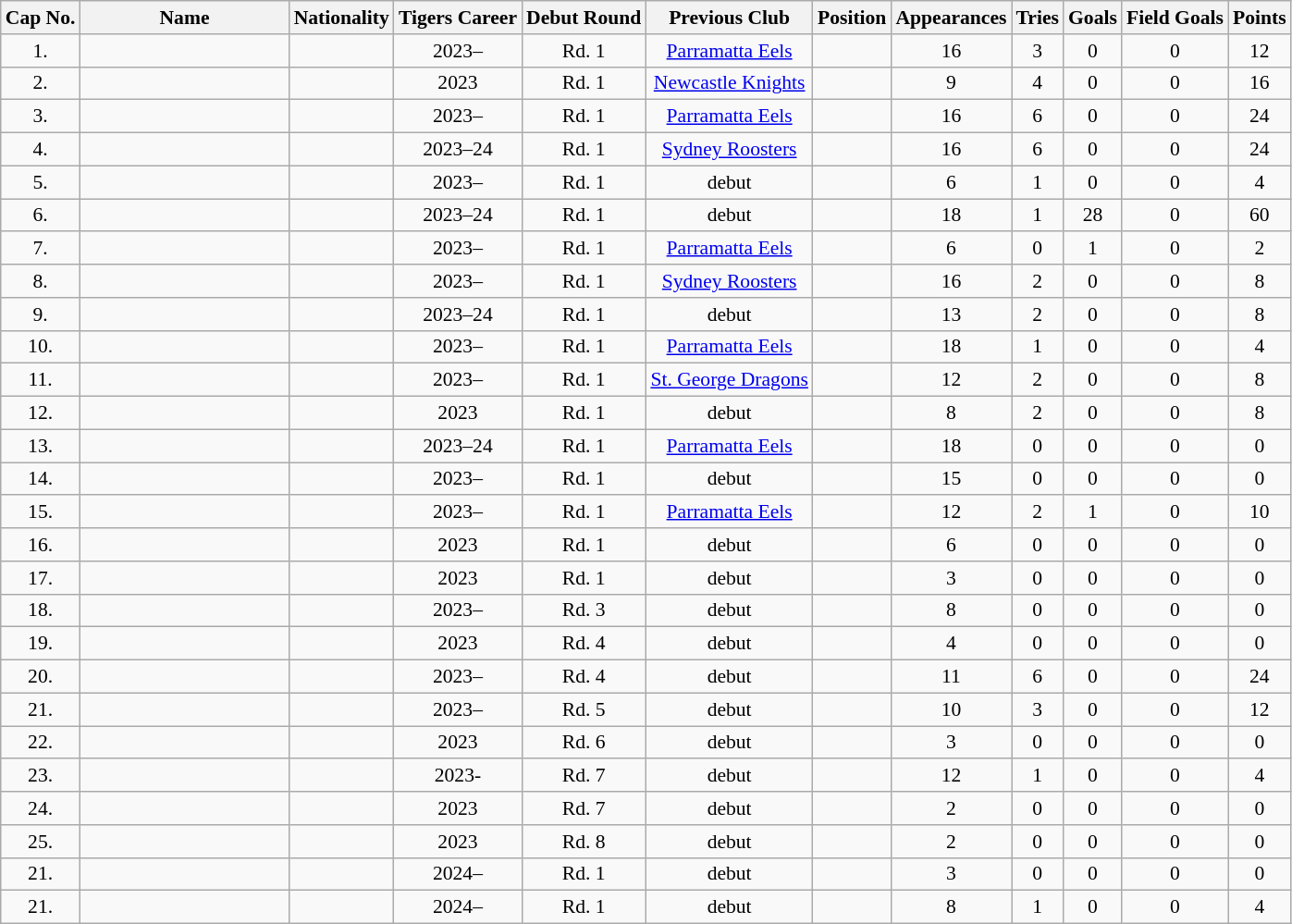<table class="wikitable sortable" style="text-align: center; font-size:90%">
<tr>
<th>Cap No.</th>
<th style="width:10em">Name</th>
<th>Nationality</th>
<th>Tigers Career</th>
<th>Debut Round</th>
<th>Previous Club</th>
<th>Position</th>
<th>Appearances</th>
<th>Tries</th>
<th>Goals</th>
<th>Field Goals</th>
<th>Points</th>
</tr>
<tr>
<td>1.</td>
<td></td>
<td></td>
<td>2023–</td>
<td>Rd. 1</td>
<td><a href='#'>Parramatta Eels</a></td>
<td></td>
<td>16</td>
<td>3</td>
<td>0</td>
<td>0</td>
<td>12</td>
</tr>
<tr>
<td>2.</td>
<td></td>
<td></td>
<td>2023</td>
<td>Rd. 1</td>
<td><a href='#'>Newcastle Knights</a></td>
<td></td>
<td>9</td>
<td>4</td>
<td>0</td>
<td>0</td>
<td>16</td>
</tr>
<tr>
<td>3.</td>
<td></td>
<td></td>
<td>2023–</td>
<td>Rd. 1</td>
<td><a href='#'>Parramatta Eels</a></td>
<td></td>
<td>16</td>
<td>6</td>
<td>0</td>
<td>0</td>
<td>24</td>
</tr>
<tr>
<td>4.</td>
<td></td>
<td></td>
<td>2023–24</td>
<td>Rd. 1</td>
<td><a href='#'>Sydney Roosters</a></td>
<td></td>
<td>16</td>
<td>6</td>
<td>0</td>
<td>0</td>
<td>24</td>
</tr>
<tr>
<td>5.</td>
<td></td>
<td></td>
<td>2023–</td>
<td>Rd. 1</td>
<td>debut</td>
<td></td>
<td>6</td>
<td>1</td>
<td>0</td>
<td>0</td>
<td>4</td>
</tr>
<tr>
<td>6.</td>
<td></td>
<td></td>
<td>2023–24</td>
<td>Rd. 1</td>
<td>debut</td>
<td></td>
<td>18</td>
<td>1</td>
<td>28</td>
<td>0</td>
<td>60</td>
</tr>
<tr>
<td>7.</td>
<td></td>
<td></td>
<td>2023–</td>
<td>Rd. 1</td>
<td><a href='#'>Parramatta Eels</a></td>
<td></td>
<td>6</td>
<td>0</td>
<td>1</td>
<td>0</td>
<td>2</td>
</tr>
<tr>
<td>8.</td>
<td></td>
<td></td>
<td>2023–</td>
<td>Rd. 1</td>
<td><a href='#'>Sydney Roosters</a></td>
<td></td>
<td>16</td>
<td>2</td>
<td>0</td>
<td>0</td>
<td>8</td>
</tr>
<tr>
<td>9.</td>
<td></td>
<td></td>
<td>2023–24</td>
<td>Rd. 1</td>
<td>debut</td>
<td></td>
<td>13</td>
<td>2</td>
<td>0</td>
<td>0</td>
<td>8</td>
</tr>
<tr>
<td>10.</td>
<td></td>
<td></td>
<td>2023–</td>
<td>Rd. 1</td>
<td><a href='#'>Parramatta Eels</a></td>
<td></td>
<td>18</td>
<td>1</td>
<td>0</td>
<td>0</td>
<td>4</td>
</tr>
<tr>
<td>11.</td>
<td></td>
<td></td>
<td>2023–</td>
<td>Rd. 1</td>
<td><a href='#'>St. George Dragons</a></td>
<td></td>
<td>12</td>
<td>2</td>
<td>0</td>
<td>0</td>
<td>8</td>
</tr>
<tr>
<td>12.</td>
<td></td>
<td></td>
<td>2023</td>
<td>Rd. 1</td>
<td>debut</td>
<td></td>
<td>8</td>
<td>2</td>
<td>0</td>
<td>0</td>
<td>8</td>
</tr>
<tr>
<td>13.</td>
<td></td>
<td></td>
<td>2023–24</td>
<td>Rd. 1</td>
<td><a href='#'>Parramatta Eels</a></td>
<td></td>
<td>18</td>
<td>0</td>
<td>0</td>
<td>0</td>
<td>0</td>
</tr>
<tr>
<td>14.</td>
<td></td>
<td></td>
<td>2023–</td>
<td>Rd. 1</td>
<td>debut</td>
<td></td>
<td>15</td>
<td>0</td>
<td>0</td>
<td>0</td>
<td>0</td>
</tr>
<tr>
<td>15.</td>
<td></td>
<td> </td>
<td>2023–</td>
<td>Rd. 1</td>
<td><a href='#'>Parramatta Eels</a></td>
<td></td>
<td>12</td>
<td>2</td>
<td>1</td>
<td>0</td>
<td>10</td>
</tr>
<tr>
<td>16.</td>
<td></td>
<td></td>
<td>2023</td>
<td>Rd. 1</td>
<td>debut</td>
<td></td>
<td>6</td>
<td>0</td>
<td>0</td>
<td>0</td>
<td>0</td>
</tr>
<tr>
<td>17.</td>
<td></td>
<td></td>
<td>2023</td>
<td>Rd. 1</td>
<td>debut</td>
<td></td>
<td>3</td>
<td>0</td>
<td>0</td>
<td>0</td>
<td>0</td>
</tr>
<tr>
<td>18.</td>
<td></td>
<td></td>
<td>2023–</td>
<td>Rd. 3</td>
<td>debut</td>
<td></td>
<td>8</td>
<td>0</td>
<td>0</td>
<td>0</td>
<td>0</td>
</tr>
<tr>
<td>19.</td>
<td></td>
<td></td>
<td>2023</td>
<td>Rd. 4</td>
<td>debut</td>
<td></td>
<td>4</td>
<td>0</td>
<td>0</td>
<td>0</td>
<td>0</td>
</tr>
<tr>
<td>20.</td>
<td></td>
<td></td>
<td>2023–</td>
<td>Rd. 4</td>
<td>debut</td>
<td></td>
<td>11</td>
<td>6</td>
<td>0</td>
<td>0</td>
<td>24</td>
</tr>
<tr>
<td>21.</td>
<td></td>
<td></td>
<td>2023–</td>
<td>Rd. 5</td>
<td>debut</td>
<td></td>
<td>10</td>
<td>3</td>
<td>0</td>
<td>0</td>
<td>12</td>
</tr>
<tr>
<td>22.</td>
<td></td>
<td></td>
<td>2023</td>
<td>Rd. 6</td>
<td>debut</td>
<td></td>
<td>3</td>
<td>0</td>
<td>0</td>
<td>0</td>
<td>0</td>
</tr>
<tr>
<td>23.</td>
<td></td>
<td></td>
<td>2023-</td>
<td>Rd. 7</td>
<td>debut</td>
<td></td>
<td>12</td>
<td>1</td>
<td>0</td>
<td>0</td>
<td>4</td>
</tr>
<tr>
<td>24.</td>
<td></td>
<td></td>
<td>2023</td>
<td>Rd. 7</td>
<td>debut</td>
<td></td>
<td>2</td>
<td>0</td>
<td>0</td>
<td>0</td>
<td>0</td>
</tr>
<tr>
<td>25.</td>
<td></td>
<td></td>
<td>2023</td>
<td>Rd. 8</td>
<td>debut</td>
<td></td>
<td>2</td>
<td>0</td>
<td>0</td>
<td>0</td>
<td>0</td>
</tr>
<tr>
<td>21.</td>
<td></td>
<td></td>
<td>2024–</td>
<td>Rd. 1</td>
<td>debut</td>
<td></td>
<td>3</td>
<td>0</td>
<td>0</td>
<td>0</td>
<td>0</td>
</tr>
<tr>
<td>21.</td>
<td></td>
<td></td>
<td>2024–</td>
<td>Rd. 1</td>
<td>debut</td>
<td></td>
<td>8</td>
<td>1</td>
<td>0</td>
<td>0</td>
<td>4</td>
</tr>
</table>
